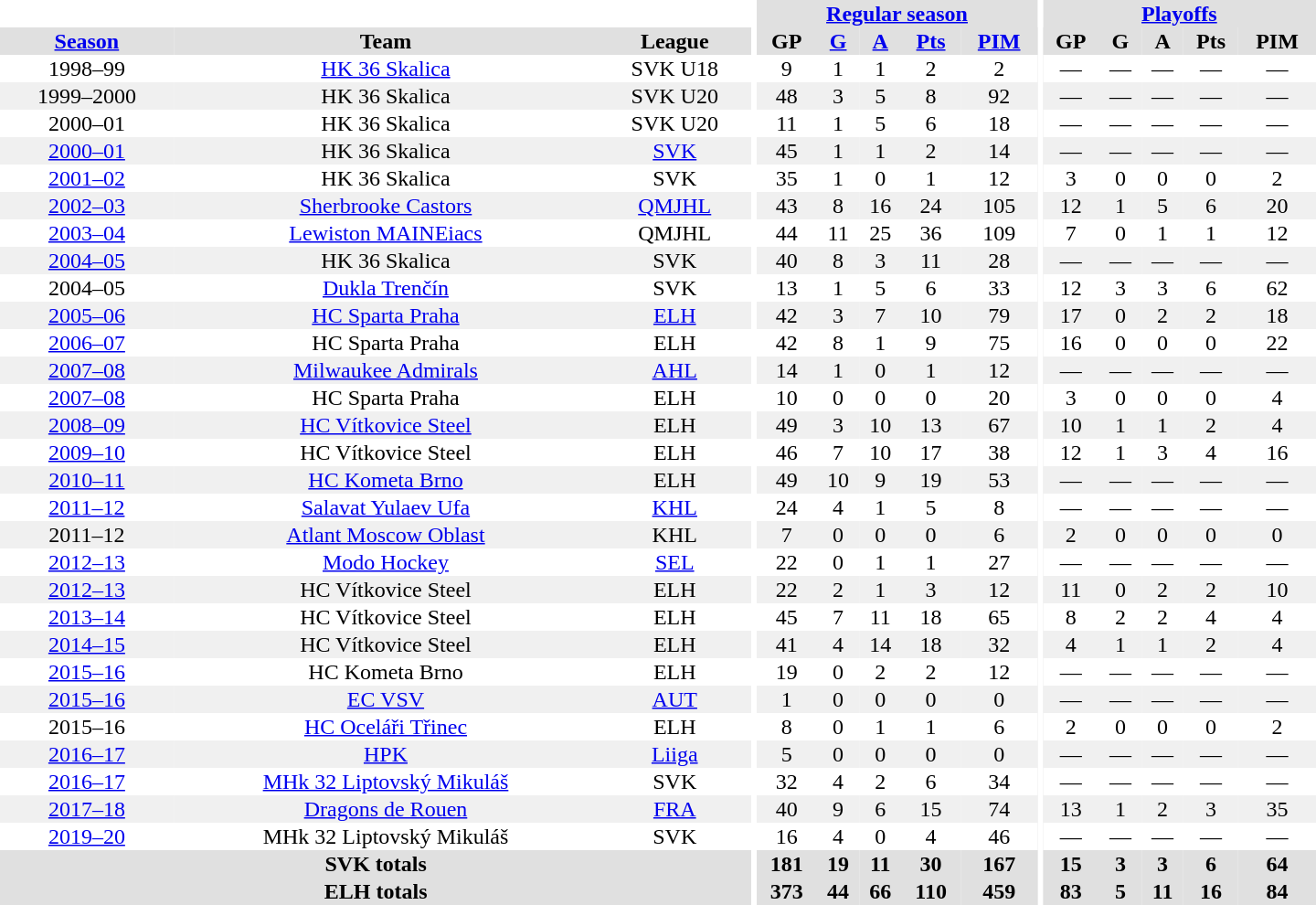<table border="0" cellpadding="1" cellspacing="0" style="text-align:center; width:60em">
<tr bgcolor="#e0e0e0">
<th colspan="3" bgcolor="#ffffff"></th>
<th rowspan="99" bgcolor="#ffffff"></th>
<th colspan="5"><a href='#'>Regular season</a></th>
<th rowspan="99" bgcolor="#ffffff"></th>
<th colspan="5"><a href='#'>Playoffs</a></th>
</tr>
<tr bgcolor="#e0e0e0">
<th><a href='#'>Season</a></th>
<th>Team</th>
<th>League</th>
<th>GP</th>
<th><a href='#'>G</a></th>
<th><a href='#'>A</a></th>
<th><a href='#'>Pts</a></th>
<th><a href='#'>PIM</a></th>
<th>GP</th>
<th>G</th>
<th>A</th>
<th>Pts</th>
<th>PIM</th>
</tr>
<tr>
<td>1998–99</td>
<td><a href='#'>HK 36 Skalica</a></td>
<td>SVK U18</td>
<td>9</td>
<td>1</td>
<td>1</td>
<td>2</td>
<td>2</td>
<td>—</td>
<td>—</td>
<td>—</td>
<td>—</td>
<td>—</td>
</tr>
<tr bgcolor="#f0f0f0">
<td>1999–2000</td>
<td>HK 36 Skalica</td>
<td>SVK U20</td>
<td>48</td>
<td>3</td>
<td>5</td>
<td>8</td>
<td>92</td>
<td>—</td>
<td>—</td>
<td>—</td>
<td>—</td>
<td>—</td>
</tr>
<tr>
<td>2000–01</td>
<td>HK 36 Skalica</td>
<td>SVK U20</td>
<td>11</td>
<td>1</td>
<td>5</td>
<td>6</td>
<td>18</td>
<td>—</td>
<td>—</td>
<td>—</td>
<td>—</td>
<td>—</td>
</tr>
<tr bgcolor="#f0f0f0">
<td><a href='#'>2000–01</a></td>
<td>HK 36 Skalica</td>
<td><a href='#'>SVK</a></td>
<td>45</td>
<td>1</td>
<td>1</td>
<td>2</td>
<td>14</td>
<td>—</td>
<td>—</td>
<td>—</td>
<td>—</td>
<td>—</td>
</tr>
<tr>
<td><a href='#'>2001–02</a></td>
<td>HK 36 Skalica</td>
<td>SVK</td>
<td>35</td>
<td>1</td>
<td>0</td>
<td>1</td>
<td>12</td>
<td>3</td>
<td>0</td>
<td>0</td>
<td>0</td>
<td>2</td>
</tr>
<tr bgcolor="#f0f0f0">
<td><a href='#'>2002–03</a></td>
<td><a href='#'>Sherbrooke Castors</a></td>
<td><a href='#'>QMJHL</a></td>
<td>43</td>
<td>8</td>
<td>16</td>
<td>24</td>
<td>105</td>
<td>12</td>
<td>1</td>
<td>5</td>
<td>6</td>
<td>20</td>
</tr>
<tr>
<td><a href='#'>2003–04</a></td>
<td><a href='#'>Lewiston MAINEiacs</a></td>
<td>QMJHL</td>
<td>44</td>
<td>11</td>
<td>25</td>
<td>36</td>
<td>109</td>
<td>7</td>
<td>0</td>
<td>1</td>
<td>1</td>
<td>12</td>
</tr>
<tr bgcolor="#f0f0f0">
<td><a href='#'>2004–05</a></td>
<td>HK 36 Skalica</td>
<td>SVK</td>
<td>40</td>
<td>8</td>
<td>3</td>
<td>11</td>
<td>28</td>
<td>—</td>
<td>—</td>
<td>—</td>
<td>—</td>
<td>—</td>
</tr>
<tr>
<td>2004–05</td>
<td><a href='#'>Dukla Trenčín</a></td>
<td>SVK</td>
<td>13</td>
<td>1</td>
<td>5</td>
<td>6</td>
<td>33</td>
<td>12</td>
<td>3</td>
<td>3</td>
<td>6</td>
<td>62</td>
</tr>
<tr bgcolor="#f0f0f0">
<td><a href='#'>2005–06</a></td>
<td><a href='#'>HC Sparta Praha</a></td>
<td><a href='#'>ELH</a></td>
<td>42</td>
<td>3</td>
<td>7</td>
<td>10</td>
<td>79</td>
<td>17</td>
<td>0</td>
<td>2</td>
<td>2</td>
<td>18</td>
</tr>
<tr>
<td><a href='#'>2006–07</a></td>
<td>HC Sparta Praha</td>
<td>ELH</td>
<td>42</td>
<td>8</td>
<td>1</td>
<td>9</td>
<td>75</td>
<td>16</td>
<td>0</td>
<td>0</td>
<td>0</td>
<td>22</td>
</tr>
<tr bgcolor="#f0f0f0">
<td><a href='#'>2007–08</a></td>
<td><a href='#'>Milwaukee Admirals</a></td>
<td><a href='#'>AHL</a></td>
<td>14</td>
<td>1</td>
<td>0</td>
<td>1</td>
<td>12</td>
<td>—</td>
<td>—</td>
<td>—</td>
<td>—</td>
<td>—</td>
</tr>
<tr>
<td><a href='#'>2007–08</a></td>
<td>HC Sparta Praha</td>
<td>ELH</td>
<td>10</td>
<td>0</td>
<td>0</td>
<td>0</td>
<td>20</td>
<td>3</td>
<td>0</td>
<td>0</td>
<td>0</td>
<td>4</td>
</tr>
<tr bgcolor="#f0f0f0">
<td><a href='#'>2008–09</a></td>
<td><a href='#'>HC Vítkovice Steel</a></td>
<td>ELH</td>
<td>49</td>
<td>3</td>
<td>10</td>
<td>13</td>
<td>67</td>
<td>10</td>
<td>1</td>
<td>1</td>
<td>2</td>
<td>4</td>
</tr>
<tr>
<td><a href='#'>2009–10</a></td>
<td>HC Vítkovice Steel</td>
<td>ELH</td>
<td>46</td>
<td>7</td>
<td>10</td>
<td>17</td>
<td>38</td>
<td>12</td>
<td>1</td>
<td>3</td>
<td>4</td>
<td>16</td>
</tr>
<tr bgcolor="#f0f0f0">
<td><a href='#'>2010–11</a></td>
<td><a href='#'>HC Kometa Brno</a></td>
<td>ELH</td>
<td>49</td>
<td>10</td>
<td>9</td>
<td>19</td>
<td>53</td>
<td>—</td>
<td>—</td>
<td>—</td>
<td>—</td>
<td>—</td>
</tr>
<tr>
<td><a href='#'>2011–12</a></td>
<td><a href='#'>Salavat Yulaev Ufa</a></td>
<td><a href='#'>KHL</a></td>
<td>24</td>
<td>4</td>
<td>1</td>
<td>5</td>
<td>8</td>
<td>—</td>
<td>—</td>
<td>—</td>
<td>—</td>
<td>—</td>
</tr>
<tr bgcolor="#f0f0f0">
<td>2011–12</td>
<td><a href='#'>Atlant Moscow Oblast</a></td>
<td>KHL</td>
<td>7</td>
<td>0</td>
<td>0</td>
<td>0</td>
<td>6</td>
<td>2</td>
<td>0</td>
<td>0</td>
<td>0</td>
<td>0</td>
</tr>
<tr>
<td><a href='#'>2012–13</a></td>
<td><a href='#'>Modo Hockey</a></td>
<td><a href='#'>SEL</a></td>
<td>22</td>
<td>0</td>
<td>1</td>
<td>1</td>
<td>27</td>
<td>—</td>
<td>—</td>
<td>—</td>
<td>—</td>
<td>—</td>
</tr>
<tr bgcolor="#f0f0f0">
<td><a href='#'>2012–13</a></td>
<td>HC Vítkovice Steel</td>
<td>ELH</td>
<td>22</td>
<td>2</td>
<td>1</td>
<td>3</td>
<td>12</td>
<td>11</td>
<td>0</td>
<td>2</td>
<td>2</td>
<td>10</td>
</tr>
<tr>
<td><a href='#'>2013–14</a></td>
<td>HC Vítkovice Steel</td>
<td>ELH</td>
<td>45</td>
<td>7</td>
<td>11</td>
<td>18</td>
<td>65</td>
<td>8</td>
<td>2</td>
<td>2</td>
<td>4</td>
<td>4</td>
</tr>
<tr bgcolor="#f0f0f0">
<td><a href='#'>2014–15</a></td>
<td>HC Vítkovice Steel</td>
<td>ELH</td>
<td>41</td>
<td>4</td>
<td>14</td>
<td>18</td>
<td>32</td>
<td>4</td>
<td>1</td>
<td>1</td>
<td>2</td>
<td>4</td>
</tr>
<tr>
<td><a href='#'>2015–16</a></td>
<td>HC Kometa Brno</td>
<td>ELH</td>
<td>19</td>
<td>0</td>
<td>2</td>
<td>2</td>
<td>12</td>
<td>—</td>
<td>—</td>
<td>—</td>
<td>—</td>
<td>—</td>
</tr>
<tr bgcolor="#f0f0f0">
<td><a href='#'>2015–16</a></td>
<td><a href='#'>EC VSV</a></td>
<td><a href='#'>AUT</a></td>
<td>1</td>
<td>0</td>
<td>0</td>
<td>0</td>
<td>0</td>
<td>—</td>
<td>—</td>
<td>—</td>
<td>—</td>
<td>—</td>
</tr>
<tr>
<td>2015–16</td>
<td><a href='#'>HC Oceláři Třinec</a></td>
<td>ELH</td>
<td>8</td>
<td>0</td>
<td>1</td>
<td>1</td>
<td>6</td>
<td>2</td>
<td>0</td>
<td>0</td>
<td>0</td>
<td>2</td>
</tr>
<tr bgcolor="#f0f0f0">
<td><a href='#'>2016–17</a></td>
<td><a href='#'>HPK</a></td>
<td><a href='#'>Liiga</a></td>
<td>5</td>
<td>0</td>
<td>0</td>
<td>0</td>
<td>0</td>
<td>—</td>
<td>—</td>
<td>—</td>
<td>—</td>
<td>—</td>
</tr>
<tr>
<td><a href='#'>2016–17</a></td>
<td><a href='#'>MHk 32 Liptovský Mikuláš</a></td>
<td>SVK</td>
<td>32</td>
<td>4</td>
<td>2</td>
<td>6</td>
<td>34</td>
<td>—</td>
<td>—</td>
<td>—</td>
<td>—</td>
<td>—</td>
</tr>
<tr bgcolor="#f0f0f0">
<td><a href='#'>2017–18</a></td>
<td><a href='#'>Dragons de Rouen</a></td>
<td><a href='#'>FRA</a></td>
<td>40</td>
<td>9</td>
<td>6</td>
<td>15</td>
<td>74</td>
<td>13</td>
<td>1</td>
<td>2</td>
<td>3</td>
<td>35</td>
</tr>
<tr>
<td><a href='#'>2019–20</a></td>
<td>MHk 32 Liptovský Mikuláš</td>
<td>SVK</td>
<td>16</td>
<td>4</td>
<td>0</td>
<td>4</td>
<td>46</td>
<td>—</td>
<td>—</td>
<td>—</td>
<td>—</td>
<td>—</td>
</tr>
<tr bgcolor="#e0e0e0">
<th colspan="3">SVK totals</th>
<th>181</th>
<th>19</th>
<th>11</th>
<th>30</th>
<th>167</th>
<th>15</th>
<th>3</th>
<th>3</th>
<th>6</th>
<th>64</th>
</tr>
<tr bgcolor="#e0e0e0">
<th colspan="3">ELH totals</th>
<th>373</th>
<th>44</th>
<th>66</th>
<th>110</th>
<th>459</th>
<th>83</th>
<th>5</th>
<th>11</th>
<th>16</th>
<th>84</th>
</tr>
</table>
